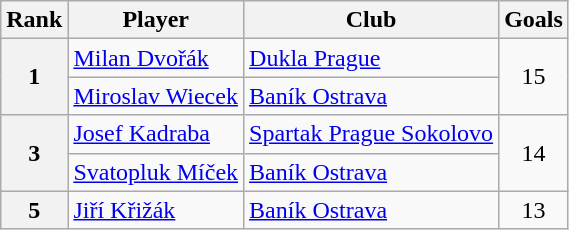<table class="wikitable" style="text-align:center">
<tr>
<th>Rank</th>
<th>Player</th>
<th>Club</th>
<th>Goals</th>
</tr>
<tr>
<th rowspan="2">1</th>
<td align="left"> <a href='#'>Milan Dvořák</a></td>
<td align="left"><a href='#'>Dukla Prague</a></td>
<td rowspan="2">15</td>
</tr>
<tr>
<td align="left"> <a href='#'>Miroslav Wiecek</a></td>
<td align="left"><a href='#'>Baník Ostrava</a></td>
</tr>
<tr>
<th rowspan="2">3</th>
<td align="left"> <a href='#'>Josef Kadraba</a></td>
<td align="left"><a href='#'>Spartak Prague Sokolovo</a></td>
<td rowspan="2">14</td>
</tr>
<tr>
<td align="left"> <a href='#'>Svatopluk Míček</a></td>
<td align="left"><a href='#'>Baník Ostrava</a></td>
</tr>
<tr>
<th>5</th>
<td align="left"> <a href='#'>Jiří Křižák</a></td>
<td align="left"><a href='#'>Baník Ostrava</a></td>
<td>13</td>
</tr>
</table>
